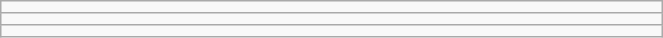<table class="wikitable" style=" text-align:center; font-size:110%;" width="35%">
<tr>
<td></td>
</tr>
<tr>
<td></td>
</tr>
<tr>
<td></td>
</tr>
</table>
